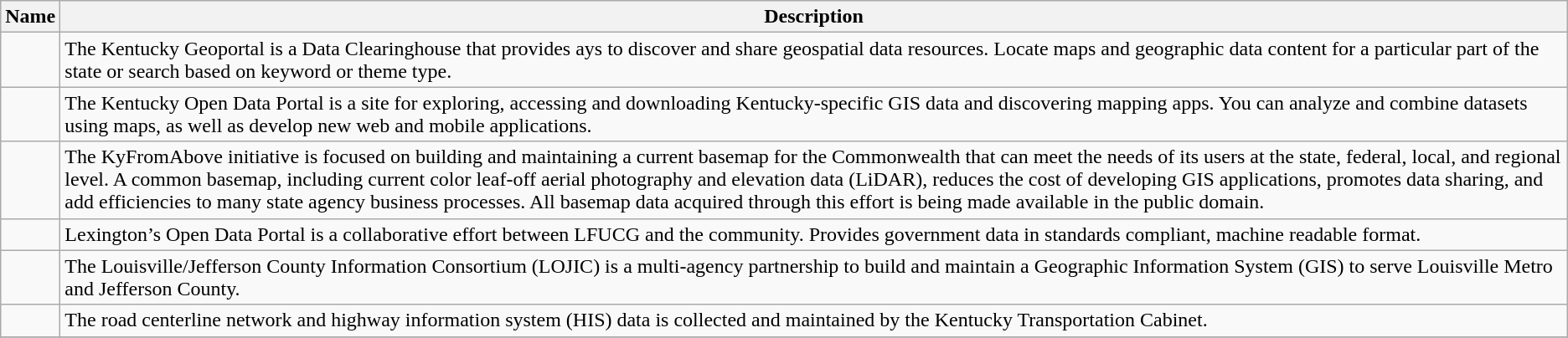<table class="wikitable sortable" style="text-align: left; color: black;">
<tr>
<th data-sort-type="text"><strong>Name</strong></th>
<th class="unsortable"><strong>Description</strong></th>
</tr>
<tr>
<td align="left"></td>
<td>The Kentucky Geoportal is a Data Clearinghouse that provides ays to discover and share geospatial data resources. Locate maps and geographic data content for a particular part of the state or search based on keyword or theme type.</td>
</tr>
<tr>
<td align="left"></td>
<td>The Kentucky Open Data Portal is a site for exploring, accessing and downloading Kentucky-specific GIS data and discovering mapping apps. You can analyze and combine datasets using maps, as well as develop new web and mobile applications.</td>
</tr>
<tr>
<td align="left"></td>
<td>The KyFromAbove initiative is focused on building and maintaining a current basemap for the Commonwealth that can meet the needs of its users at the state, federal, local, and regional level. A common basemap, including current color leaf-off aerial photography and elevation data (LiDAR), reduces the cost of developing GIS applications, promotes data sharing, and add efficiencies to many state agency business processes. All basemap data acquired through this effort is being made available in the public domain.</td>
</tr>
<tr>
<td align="left"></td>
<td>Lexington’s Open Data Portal is a collaborative effort between LFUCG and the community. Provides government data in standards compliant, machine readable format.</td>
</tr>
<tr>
<td align="left"></td>
<td>The Louisville/Jefferson County Information Consortium (LOJIC) is a multi-agency partnership to build and maintain a Geographic Information System (GIS) to serve Louisville Metro and Jefferson County.</td>
</tr>
<tr>
<td align="left"></td>
<td>The road centerline network and highway information system (HIS) data is collected and maintained by the Kentucky Transportation Cabinet.</td>
</tr>
<tr>
</tr>
</table>
